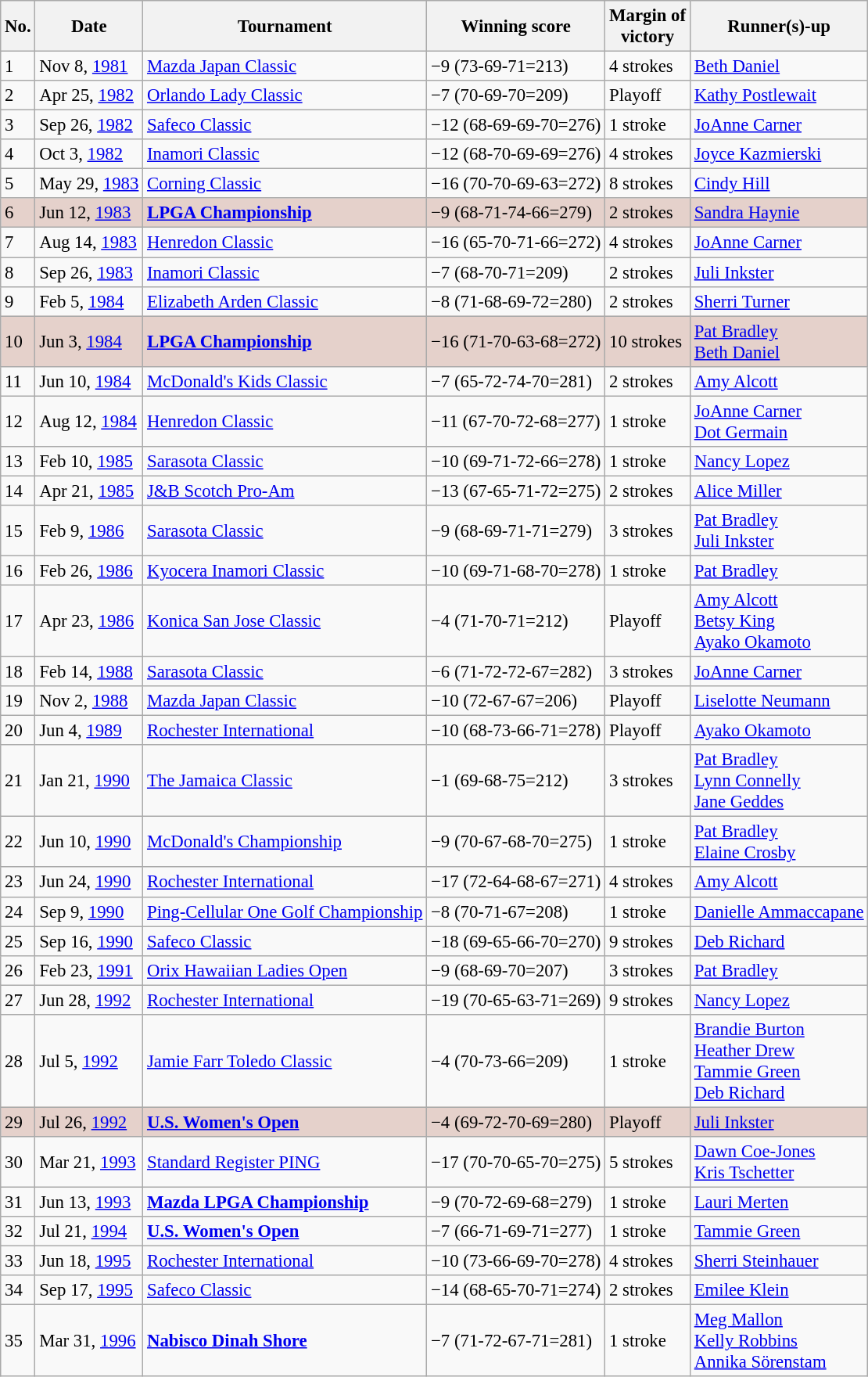<table class="wikitable" style="font-size:95%;">
<tr>
<th>No.</th>
<th>Date</th>
<th>Tournament</th>
<th>Winning score</th>
<th>Margin of<br>victory</th>
<th>Runner(s)-up</th>
</tr>
<tr>
<td>1</td>
<td>Nov 8, <a href='#'>1981</a></td>
<td><a href='#'>Mazda Japan Classic</a></td>
<td>−9 (73-69-71=213)</td>
<td>4 strokes</td>
<td> <a href='#'>Beth Daniel</a></td>
</tr>
<tr>
<td>2</td>
<td>Apr 25, <a href='#'>1982</a></td>
<td><a href='#'>Orlando Lady Classic</a></td>
<td>−7 (70-69-70=209)</td>
<td>Playoff</td>
<td> <a href='#'>Kathy Postlewait</a></td>
</tr>
<tr>
<td>3</td>
<td>Sep 26, <a href='#'>1982</a></td>
<td><a href='#'>Safeco Classic</a></td>
<td>−12 (68-69-69-70=276)</td>
<td>1 stroke</td>
<td> <a href='#'>JoAnne Carner</a></td>
</tr>
<tr>
<td>4</td>
<td>Oct 3, <a href='#'>1982</a></td>
<td><a href='#'>Inamori Classic</a></td>
<td>−12 (68-70-69-69=276)</td>
<td>4 strokes</td>
<td> <a href='#'>Joyce Kazmierski</a></td>
</tr>
<tr>
<td>5</td>
<td>May 29, <a href='#'>1983</a></td>
<td><a href='#'>Corning Classic</a></td>
<td>−16 (70-70-69-63=272)</td>
<td>8 strokes</td>
<td> <a href='#'>Cindy Hill</a></td>
</tr>
<tr style="background:#e5d1cb;">
<td>6</td>
<td>Jun 12, <a href='#'>1983</a></td>
<td><strong><a href='#'>LPGA Championship</a></strong></td>
<td>−9 (68-71-74-66=279)</td>
<td>2 strokes</td>
<td> <a href='#'>Sandra Haynie</a></td>
</tr>
<tr>
<td>7</td>
<td>Aug 14, <a href='#'>1983</a></td>
<td><a href='#'>Henredon Classic</a></td>
<td>−16 (65-70-71-66=272)</td>
<td>4 strokes</td>
<td> <a href='#'>JoAnne Carner</a></td>
</tr>
<tr>
<td>8</td>
<td>Sep 26, <a href='#'>1983</a></td>
<td><a href='#'>Inamori Classic</a></td>
<td>−7 (68-70-71=209)</td>
<td>2 strokes</td>
<td> <a href='#'>Juli Inkster</a></td>
</tr>
<tr>
<td>9</td>
<td>Feb 5, <a href='#'>1984</a></td>
<td><a href='#'>Elizabeth Arden Classic</a></td>
<td>−8 (71-68-69-72=280)</td>
<td>2 strokes</td>
<td> <a href='#'>Sherri Turner</a></td>
</tr>
<tr style="background:#e5d1cb;">
<td>10</td>
<td>Jun 3, <a href='#'>1984</a></td>
<td><strong><a href='#'>LPGA Championship</a></strong></td>
<td>−16 (71-70-63-68=272)</td>
<td>10 strokes</td>
<td> <a href='#'>Pat Bradley</a><br> <a href='#'>Beth Daniel</a></td>
</tr>
<tr>
<td>11</td>
<td>Jun 10, <a href='#'>1984</a></td>
<td><a href='#'>McDonald's Kids Classic</a></td>
<td>−7 (65-72-74-70=281)</td>
<td>2 strokes</td>
<td> <a href='#'>Amy Alcott</a></td>
</tr>
<tr>
<td>12</td>
<td>Aug 12, <a href='#'>1984</a></td>
<td><a href='#'>Henredon Classic</a></td>
<td>−11 (67-70-72-68=277)</td>
<td>1 stroke</td>
<td> <a href='#'>JoAnne Carner</a><br> <a href='#'>Dot Germain</a></td>
</tr>
<tr>
<td>13</td>
<td>Feb 10, <a href='#'>1985</a></td>
<td><a href='#'>Sarasota Classic</a></td>
<td>−10 (69-71-72-66=278)</td>
<td>1 stroke</td>
<td> <a href='#'>Nancy Lopez</a></td>
</tr>
<tr>
<td>14</td>
<td>Apr 21, <a href='#'>1985</a></td>
<td><a href='#'>J&B Scotch Pro-Am</a></td>
<td>−13 (67-65-71-72=275)</td>
<td>2 strokes</td>
<td> <a href='#'>Alice Miller</a></td>
</tr>
<tr>
<td>15</td>
<td>Feb 9, <a href='#'>1986</a></td>
<td><a href='#'>Sarasota Classic</a></td>
<td>−9 (68-69-71-71=279)</td>
<td>3 strokes</td>
<td> <a href='#'>Pat Bradley</a><br> <a href='#'>Juli Inkster</a></td>
</tr>
<tr>
<td>16</td>
<td>Feb 26, <a href='#'>1986</a></td>
<td><a href='#'>Kyocera Inamori Classic</a></td>
<td>−10 (69-71-68-70=278)</td>
<td>1 stroke</td>
<td> <a href='#'>Pat Bradley</a></td>
</tr>
<tr>
<td>17</td>
<td>Apr 23, <a href='#'>1986</a></td>
<td><a href='#'>Konica San Jose Classic</a></td>
<td>−4 (71-70-71=212)</td>
<td>Playoff</td>
<td> <a href='#'>Amy Alcott</a><br> <a href='#'>Betsy King</a><br> <a href='#'>Ayako Okamoto</a></td>
</tr>
<tr>
<td>18</td>
<td>Feb 14, <a href='#'>1988</a></td>
<td><a href='#'>Sarasota Classic</a></td>
<td>−6 (71-72-72-67=282)</td>
<td>3 strokes</td>
<td> <a href='#'>JoAnne Carner</a></td>
</tr>
<tr>
<td>19</td>
<td>Nov 2, <a href='#'>1988</a></td>
<td><a href='#'>Mazda Japan Classic</a></td>
<td>−10 (72-67-67=206)</td>
<td>Playoff</td>
<td> <a href='#'>Liselotte Neumann</a></td>
</tr>
<tr>
<td>20</td>
<td>Jun 4, <a href='#'>1989</a></td>
<td><a href='#'>Rochester International</a></td>
<td>−10 (68-73-66-71=278)</td>
<td>Playoff</td>
<td> <a href='#'>Ayako Okamoto</a></td>
</tr>
<tr>
<td>21</td>
<td>Jan 21, <a href='#'>1990</a></td>
<td><a href='#'>The Jamaica Classic</a></td>
<td>−1 (69-68-75=212)</td>
<td>3 strokes</td>
<td> <a href='#'>Pat Bradley</a><br> <a href='#'>Lynn Connelly</a><br> <a href='#'>Jane Geddes</a></td>
</tr>
<tr>
<td>22</td>
<td>Jun 10, <a href='#'>1990</a></td>
<td><a href='#'>McDonald's Championship</a></td>
<td>−9 (70-67-68-70=275)</td>
<td>1 stroke</td>
<td> <a href='#'>Pat Bradley</a><br> <a href='#'>Elaine Crosby</a></td>
</tr>
<tr>
<td>23</td>
<td>Jun 24, <a href='#'>1990</a></td>
<td><a href='#'>Rochester International</a></td>
<td>−17 (72-64-68-67=271)</td>
<td>4 strokes</td>
<td> <a href='#'>Amy Alcott</a></td>
</tr>
<tr>
<td>24</td>
<td>Sep 9, <a href='#'>1990</a></td>
<td><a href='#'>Ping-Cellular One Golf Championship</a></td>
<td>−8 (70-71-67=208)</td>
<td>1 stroke</td>
<td> <a href='#'>Danielle Ammaccapane</a></td>
</tr>
<tr>
<td>25</td>
<td>Sep 16, <a href='#'>1990</a></td>
<td><a href='#'>Safeco Classic</a></td>
<td>−18 (69-65-66-70=270)</td>
<td>9 strokes</td>
<td> <a href='#'>Deb Richard</a></td>
</tr>
<tr>
<td>26</td>
<td>Feb 23, <a href='#'>1991</a></td>
<td><a href='#'>Orix Hawaiian Ladies Open</a></td>
<td>−9 (68-69-70=207)</td>
<td>3 strokes</td>
<td> <a href='#'>Pat Bradley</a></td>
</tr>
<tr>
<td>27</td>
<td>Jun 28, <a href='#'>1992</a></td>
<td><a href='#'>Rochester International</a></td>
<td>−19 (70-65-63-71=269)</td>
<td>9 strokes</td>
<td> <a href='#'>Nancy Lopez</a></td>
</tr>
<tr>
<td>28</td>
<td>Jul 5, <a href='#'>1992</a></td>
<td><a href='#'>Jamie Farr Toledo Classic</a></td>
<td>−4 (70-73-66=209)</td>
<td>1 stroke</td>
<td> <a href='#'>Brandie Burton</a><br> <a href='#'>Heather Drew</a><br> <a href='#'>Tammie Green</a><br> <a href='#'>Deb Richard</a></td>
</tr>
<tr style="background:#e5d1cb;">
<td>29</td>
<td>Jul 26, <a href='#'>1992</a></td>
<td><strong><a href='#'>U.S. Women's Open</a></strong></td>
<td>−4 (69-72-70-69=280)</td>
<td>Playoff</td>
<td> <a href='#'>Juli Inkster</a></td>
</tr>
<tr>
<td>30</td>
<td>Mar 21, <a href='#'>1993</a></td>
<td><a href='#'>Standard Register PING</a></td>
<td>−17 (70-70-65-70=275)</td>
<td>5 strokes</td>
<td> <a href='#'>Dawn Coe-Jones</a><br> <a href='#'>Kris Tschetter</a></td>
</tr>
<tr -style="background:#e5d1cb;">
<td>31</td>
<td>Jun 13, <a href='#'>1993</a></td>
<td><strong><a href='#'>Mazda LPGA Championship</a></strong></td>
<td>−9 (70-72-69-68=279)</td>
<td>1 stroke</td>
<td> <a href='#'>Lauri Merten</a></td>
</tr>
<tr -style="background:#e5d1cb;">
<td>32</td>
<td>Jul 21, <a href='#'>1994</a></td>
<td><strong><a href='#'>U.S. Women's Open</a></strong></td>
<td>−7 (66-71-69-71=277)</td>
<td>1 stroke</td>
<td> <a href='#'>Tammie Green</a></td>
</tr>
<tr>
<td>33</td>
<td>Jun 18, <a href='#'>1995</a></td>
<td><a href='#'>Rochester International</a></td>
<td>−10 (73-66-69-70=278)</td>
<td>4 strokes</td>
<td> <a href='#'>Sherri Steinhauer</a></td>
</tr>
<tr>
<td>34</td>
<td>Sep 17, <a href='#'>1995</a></td>
<td><a href='#'>Safeco Classic</a></td>
<td>−14 (68-65-70-71=274)</td>
<td>2 strokes</td>
<td> <a href='#'>Emilee Klein</a></td>
</tr>
<tr -style="background:#e5d1cb;">
<td>35</td>
<td>Mar 31, <a href='#'>1996</a></td>
<td><strong><a href='#'>Nabisco Dinah Shore</a></strong></td>
<td>−7 (71-72-67-71=281)</td>
<td>1 stroke</td>
<td> <a href='#'>Meg Mallon</a><br> <a href='#'>Kelly Robbins</a><br> <a href='#'>Annika Sörenstam</a></td>
</tr>
</table>
